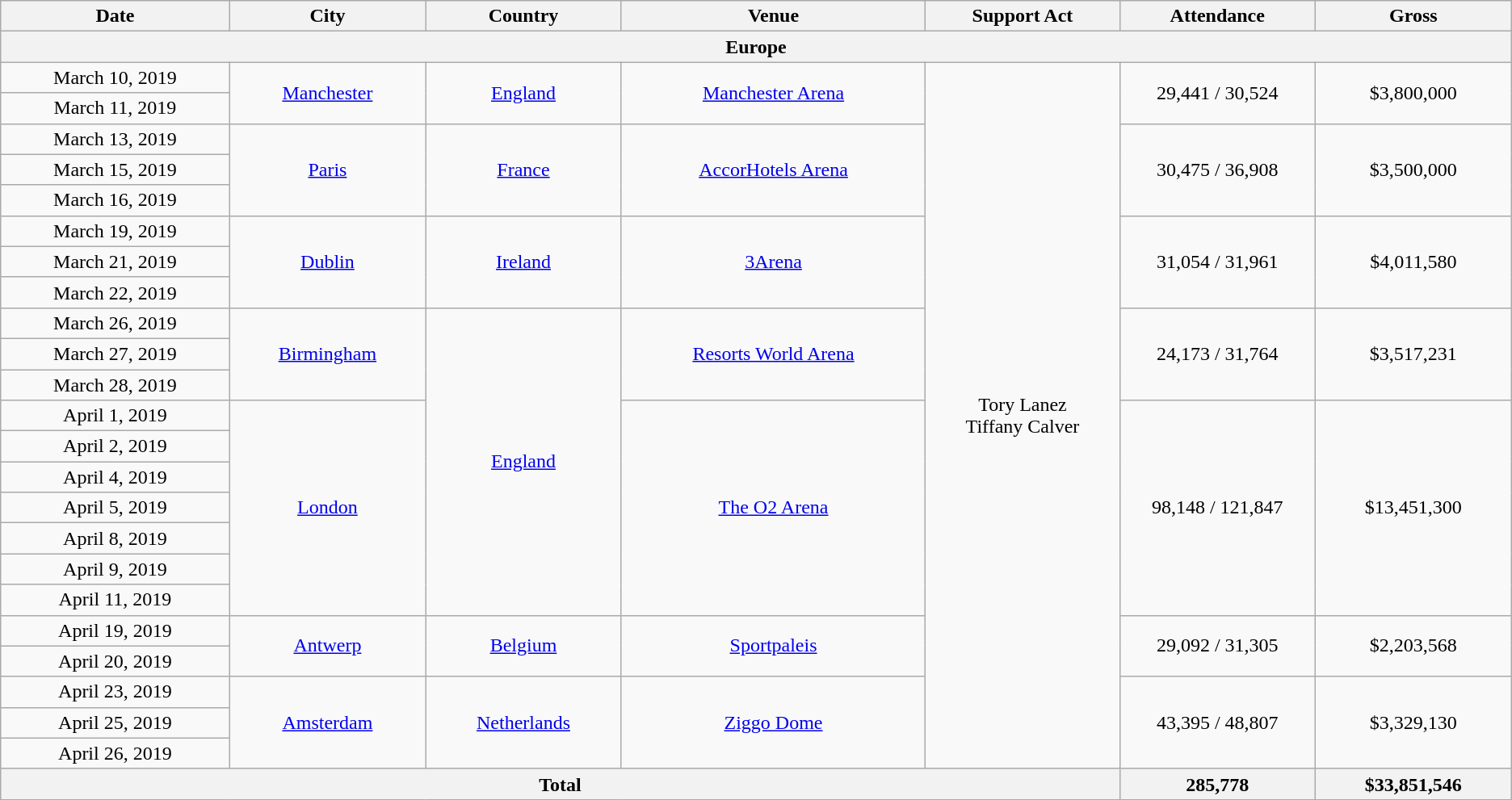<table class="wikitable" style="text-align:center;">
<tr>
<th scope="col" style="width:12em;">Date</th>
<th scope="col" style="width:10em;">City</th>
<th scope="col" style="width:10em;">Country</th>
<th scope="col" style="width:16em;">Venue</th>
<th scope="col" style="width:10em;">Support Act</th>
<th scope="col" style="width:10em;">Attendance</th>
<th scope="col" style="width:10em;">Gross</th>
</tr>
<tr>
<th colspan="7">Europe</th>
</tr>
<tr>
<td>March 10, 2019</td>
<td rowspan="2"><a href='#'>Manchester</a></td>
<td rowspan="2"><a href='#'>England</a></td>
<td rowspan="2"><a href='#'>Manchester Arena</a></td>
<td rowspan="23">Tory Lanez<br>Tiffany Calver</td>
<td rowspan="2">29,441 / 30,524</td>
<td rowspan="2">$3,800,000</td>
</tr>
<tr>
<td>March 11, 2019</td>
</tr>
<tr>
<td>March 13, 2019</td>
<td rowspan="3"><a href='#'>Paris</a></td>
<td rowspan="3"><a href='#'>France</a></td>
<td rowspan="3"><a href='#'>AccorHotels Arena</a></td>
<td rowspan="3">30,475 / 36,908</td>
<td rowspan="3">$3,500,000</td>
</tr>
<tr>
<td>March 15, 2019</td>
</tr>
<tr>
<td>March 16, 2019</td>
</tr>
<tr>
<td>March 19, 2019</td>
<td rowspan="3"><a href='#'>Dublin</a></td>
<td rowspan="3"><a href='#'>Ireland</a></td>
<td rowspan="3"><a href='#'>3Arena</a></td>
<td rowspan="3">31,054 / 31,961</td>
<td rowspan="3">$4,011,580</td>
</tr>
<tr>
<td>March 21, 2019</td>
</tr>
<tr>
<td>March 22, 2019</td>
</tr>
<tr>
<td>March 26, 2019</td>
<td rowspan="3"><a href='#'>Birmingham</a></td>
<td rowspan="10"><a href='#'>England</a></td>
<td rowspan="3"><a href='#'>Resorts World Arena</a></td>
<td rowspan="3">24,173 / 31,764</td>
<td rowspan="3">$3,517,231</td>
</tr>
<tr>
<td>March 27, 2019</td>
</tr>
<tr>
<td>March 28, 2019</td>
</tr>
<tr>
<td>April 1, 2019</td>
<td rowspan="7"><a href='#'>London</a></td>
<td rowspan="7"><a href='#'>The O2 Arena</a></td>
<td rowspan="7">98,148 / 121,847</td>
<td rowspan="7">$13,451,300</td>
</tr>
<tr>
<td>April 2, 2019</td>
</tr>
<tr>
<td>April 4, 2019</td>
</tr>
<tr>
<td>April 5, 2019</td>
</tr>
<tr>
<td>April 8, 2019</td>
</tr>
<tr>
<td>April 9, 2019</td>
</tr>
<tr>
<td>April 11, 2019</td>
</tr>
<tr>
<td>April 19, 2019</td>
<td rowspan="2"><a href='#'>Antwerp</a></td>
<td rowspan="2"><a href='#'>Belgium</a></td>
<td rowspan="2"><a href='#'>Sportpaleis</a></td>
<td rowspan="2">29,092 / 31,305</td>
<td rowspan="2">$2,203,568</td>
</tr>
<tr>
<td>April 20, 2019</td>
</tr>
<tr>
<td>April 23, 2019</td>
<td rowspan="3"><a href='#'>Amsterdam</a></td>
<td rowspan="3"><a href='#'>Netherlands</a></td>
<td rowspan="3"><a href='#'>Ziggo Dome</a></td>
<td rowspan="3">43,395 / 48,807</td>
<td rowspan="3">$3,329,130</td>
</tr>
<tr>
<td>April 25, 2019</td>
</tr>
<tr>
<td>April 26, 2019</td>
</tr>
<tr>
<th colspan="5">Total</th>
<th>285,778</th>
<th>$33,851,546</th>
</tr>
</table>
